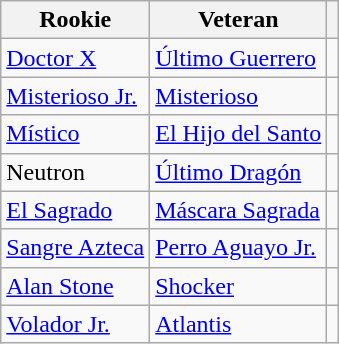<table class="wikitable">
<tr>
<th>Rookie</th>
<th>Veteran</th>
<th></th>
</tr>
<tr>
<td><a href='#'>Doctor X</a></td>
<td><a href='#'>Último Guerrero</a></td>
<td></td>
</tr>
<tr>
<td><a href='#'>Misterioso Jr.</a></td>
<td><a href='#'>Misterioso</a></td>
<td></td>
</tr>
<tr>
<td><a href='#'>Místico</a></td>
<td><a href='#'>El Hijo del Santo</a></td>
<td></td>
</tr>
<tr>
<td>Neutron</td>
<td><a href='#'>Último Dragón</a></td>
<td></td>
</tr>
<tr>
<td><a href='#'>El Sagrado</a></td>
<td><a href='#'>Máscara Sagrada</a></td>
<td></td>
</tr>
<tr>
<td><a href='#'>Sangre Azteca</a></td>
<td><a href='#'>Perro Aguayo Jr.</a></td>
<td></td>
</tr>
<tr>
<td><a href='#'>Alan Stone</a></td>
<td><a href='#'>Shocker</a></td>
<td></td>
</tr>
<tr>
<td><a href='#'>Volador Jr.</a></td>
<td><a href='#'>Atlantis</a></td>
<td></td>
</tr>
</table>
